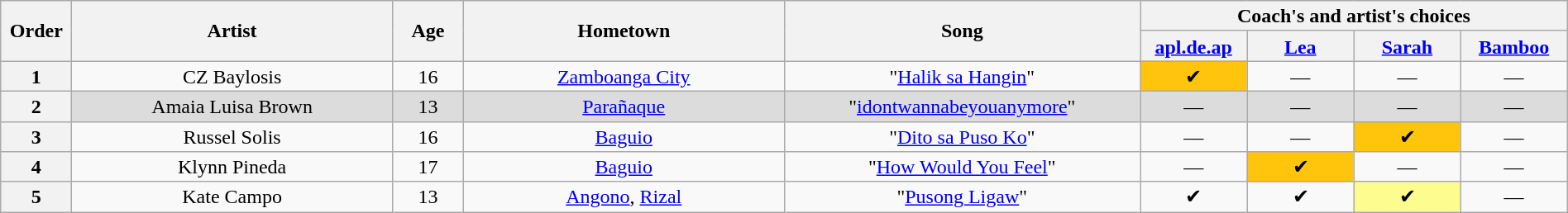<table class="wikitable" style="text-align:center; line-height:17px; width:100%;">
<tr>
<th rowspan="2" scope="col" style="width:04%;">Order</th>
<th rowspan="2" scope="col" style="width:18%;">Artist</th>
<th rowspan="2" scope="col" style="width:04%;">Age</th>
<th rowspan="2" scope="col" style="width:18%;">Hometown</th>
<th rowspan="2" scope="col" style="width:20%;">Song</th>
<th colspan="4" scope="col" style="width:24%;">Coach's and artist's choices</th>
</tr>
<tr>
<th style="width:06%;"><a href='#'>apl.de.ap</a></th>
<th style="width:06%;"><a href='#'>Lea</a></th>
<th style="width:06%;"><a href='#'>Sarah</a></th>
<th style="width:06%;"><a href='#'>Bamboo</a></th>
</tr>
<tr>
<th>1</th>
<td>CZ Baylosis</td>
<td>16</td>
<td><a href='#'>Zamboanga City</a></td>
<td>"<a href='#'>Halik sa Hangin</a>"</td>
<td style="background:#ffc40c;">✔</td>
<td>—</td>
<td>—</td>
<td>—</td>
</tr>
<tr>
<th>2</th>
<td style="background:#dcdcdc;">Amaia Luisa Brown</td>
<td style="background:#dcdcdc;">13</td>
<td style="background:#dcdcdc;"><a href='#'>Parañaque</a></td>
<td style="background:#dcdcdc;">"<a href='#'>idontwannabeyouanymore</a>"</td>
<td style="background:#dcdcdc;">—</td>
<td style="background:#dcdcdc;">—</td>
<td style="background:#dcdcdc;">—</td>
<td style="background:#dcdcdc;">—</td>
</tr>
<tr>
<th>3</th>
<td>Russel Solis</td>
<td>16</td>
<td><a href='#'>Baguio</a></td>
<td>"<a href='#'>Dito sa Puso Ko</a>"</td>
<td>—</td>
<td>—</td>
<td style="background:#ffc40c;">✔</td>
<td>—</td>
</tr>
<tr>
<th>4</th>
<td>Klynn Pineda</td>
<td>17</td>
<td><a href='#'>Baguio</a></td>
<td>"<a href='#'>How Would You Feel</a>"</td>
<td>—</td>
<td style="background:#ffc40c;">✔</td>
<td>—</td>
<td>—</td>
</tr>
<tr>
<th>5</th>
<td>Kate Campo</td>
<td>13</td>
<td><a href='#'>Angono</a>, <a href='#'>Rizal</a></td>
<td>"<a href='#'>Pusong Ligaw</a>"</td>
<td>✔</td>
<td>✔</td>
<td style="background:#fdfc8f;">✔</td>
<td>—</td>
</tr>
</table>
